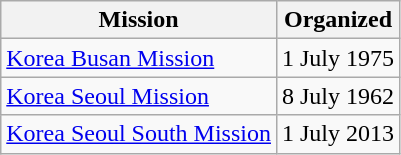<table class="wikitable sortable">
<tr>
<th>Mission</th>
<th data-sort-type=date>Organized</th>
</tr>
<tr>
<td><a href='#'>Korea Busan Mission</a></td>
<td>1 July 1975</td>
</tr>
<tr>
<td><a href='#'>Korea Seoul Mission</a></td>
<td>8 July 1962</td>
</tr>
<tr>
<td><a href='#'>Korea Seoul South Mission</a></td>
<td>1 July 2013</td>
</tr>
</table>
